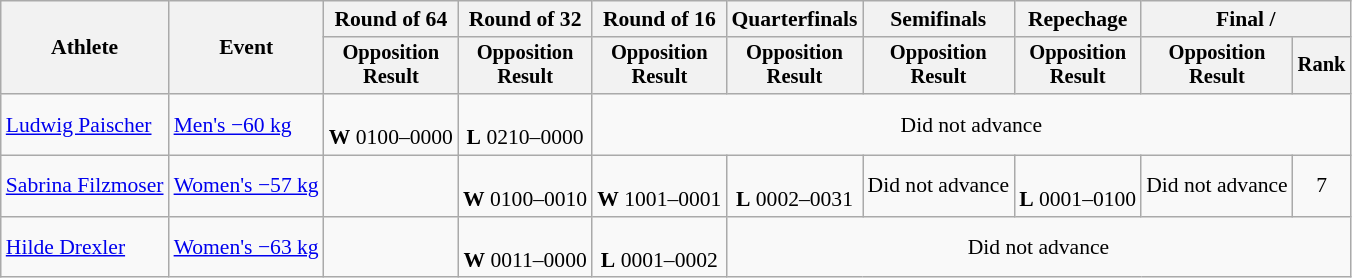<table class="wikitable" style="font-size:90%">
<tr>
<th rowspan="2">Athlete</th>
<th rowspan="2">Event</th>
<th>Round of 64</th>
<th>Round of 32</th>
<th>Round of 16</th>
<th>Quarterfinals</th>
<th>Semifinals</th>
<th>Repechage</th>
<th colspan=2>Final / </th>
</tr>
<tr style="font-size:95%">
<th>Opposition<br>Result</th>
<th>Opposition<br>Result</th>
<th>Opposition<br>Result</th>
<th>Opposition<br>Result</th>
<th>Opposition<br>Result</th>
<th>Opposition<br>Result</th>
<th>Opposition<br>Result</th>
<th>Rank</th>
</tr>
<tr align=center>
<td align=left><a href='#'>Ludwig Paischer</a></td>
<td align=left><a href='#'>Men's −60 kg</a></td>
<td><br><strong>W</strong> 0100–0000</td>
<td><br><strong>L</strong> 0210–0000</td>
<td colspan=6>Did not advance</td>
</tr>
<tr align=center>
<td align=left><a href='#'>Sabrina Filzmoser</a></td>
<td align=left><a href='#'>Women's −57 kg</a></td>
<td></td>
<td><br><strong>W</strong> 0100–0010</td>
<td><br><strong>W</strong> 1001–0001</td>
<td><br><strong>L</strong> 0002–0031</td>
<td>Did not advance</td>
<td><br><strong>L</strong> 0001–0100</td>
<td>Did not advance</td>
<td>7</td>
</tr>
<tr align=center>
<td align=left><a href='#'>Hilde Drexler</a></td>
<td align=left><a href='#'>Women's −63 kg</a></td>
<td></td>
<td><br><strong>W</strong> 0011–0000</td>
<td><br><strong>L</strong> 0001–0002</td>
<td colspan=5>Did not advance</td>
</tr>
</table>
